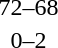<table style="text-align:center">
<tr>
<th width=200></th>
<th width=100></th>
<th width=200></th>
</tr>
<tr>
<td align=right><strong></strong></td>
<td align=center>72–68</td>
<td align=left></td>
</tr>
<tr>
<td align=right></td>
<td align=center>0–2</td>
<td align=left><strong> </strong></td>
</tr>
</table>
